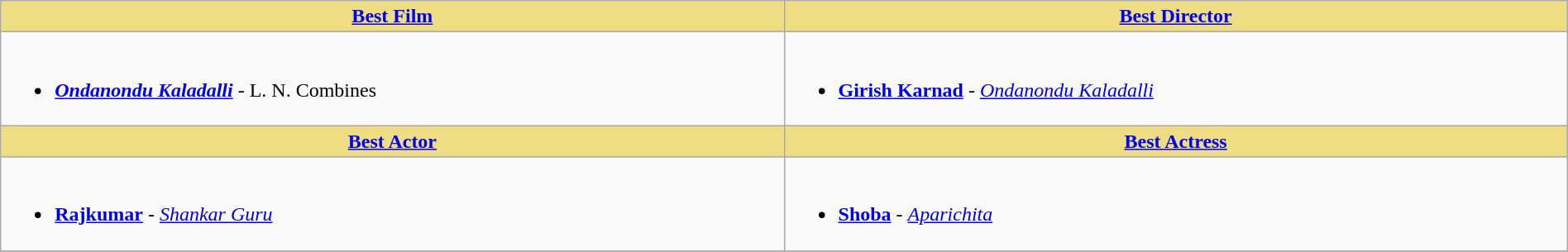<table class="wikitable" width=100% |>
<tr>
<th !  style="background:#eedd82; text-align:center; width:50%;"><a href='#'>Best Film</a></th>
<th !  style="background:#eedd82; text-align:center; width:50%;"><a href='#'>Best Director</a></th>
</tr>
<tr>
<td valign="top"><br><ul><li><strong><em><a href='#'>Ondanondu Kaladalli</a></em></strong> - L. N. Combines</li></ul></td>
<td valign="top"><br><ul><li><strong><a href='#'>Girish Karnad</a></strong> - <em><a href='#'>Ondanondu Kaladalli</a></em></li></ul></td>
</tr>
<tr>
<th !  style="background:#eedd82; text-align:center; width:50%;"><a href='#'>Best Actor</a></th>
<th !  style="background:#eedd82; text-align:center; width:50%;"><a href='#'>Best Actress</a></th>
</tr>
<tr>
<td valign="top"><br><ul><li><strong><a href='#'>Rajkumar</a></strong> - <em><a href='#'>Shankar Guru</a></em></li></ul></td>
<td valign="top"><br><ul><li><strong><a href='#'>Shoba</a></strong> - <em><a href='#'>Aparichita</a></em></li></ul></td>
</tr>
<tr>
</tr>
</table>
